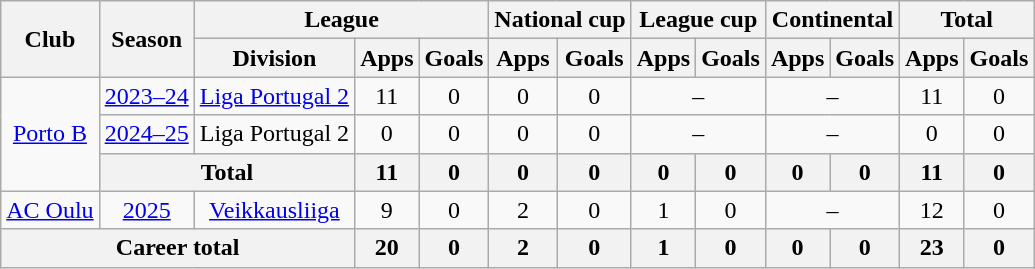<table class="wikitable" style="text-align:center">
<tr>
<th rowspan="2">Club</th>
<th rowspan="2">Season</th>
<th colspan="3">League</th>
<th colspan="2">National cup</th>
<th colspan="2">League cup</th>
<th colspan="2">Continental</th>
<th colspan="2">Total</th>
</tr>
<tr>
<th>Division</th>
<th>Apps</th>
<th>Goals</th>
<th>Apps</th>
<th>Goals</th>
<th>Apps</th>
<th>Goals</th>
<th>Apps</th>
<th>Goals</th>
<th>Apps</th>
<th>Goals</th>
</tr>
<tr>
<td rowspan="3"><a href='#'>Porto B</a></td>
<td><a href='#'>2023–24</a></td>
<td><a href='#'>Liga Portugal 2</a></td>
<td>11</td>
<td>0</td>
<td>0</td>
<td>0</td>
<td colspan=2>–</td>
<td colspan=2>–</td>
<td>11</td>
<td>0</td>
</tr>
<tr>
<td><a href='#'>2024–25</a></td>
<td>Liga Portugal 2</td>
<td>0</td>
<td>0</td>
<td>0</td>
<td>0</td>
<td colspan=2>–</td>
<td colspan=2>–</td>
<td>0</td>
<td>0</td>
</tr>
<tr>
<th colspan=2>Total</th>
<th>11</th>
<th>0</th>
<th>0</th>
<th>0</th>
<th>0</th>
<th>0</th>
<th>0</th>
<th>0</th>
<th>11</th>
<th>0</th>
</tr>
<tr>
<td><a href='#'>AC Oulu</a></td>
<td><a href='#'>2025</a></td>
<td><a href='#'>Veikkausliiga</a></td>
<td>9</td>
<td>0</td>
<td>2</td>
<td>0</td>
<td>1</td>
<td>0</td>
<td colspan=2>–</td>
<td>12</td>
<td>0</td>
</tr>
<tr>
<th colspan="3">Career total</th>
<th>20</th>
<th>0</th>
<th>2</th>
<th>0</th>
<th>1</th>
<th>0</th>
<th>0</th>
<th>0</th>
<th>23</th>
<th>0</th>
</tr>
</table>
